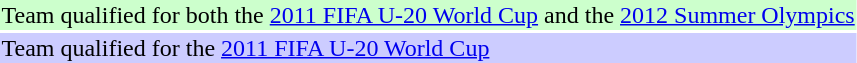<table "wikitable" style="text-algin: left">
<tr bgcolor=#ccffcc>
<td>Team qualified for both the <a href='#'>2011 FIFA U-20 World Cup</a> and the <a href='#'>2012 Summer Olympics</a></td>
</tr>
<tr bgcolor=#ccccff>
<td>Team qualified for the <a href='#'>2011 FIFA U-20 World Cup</a></td>
</tr>
</table>
